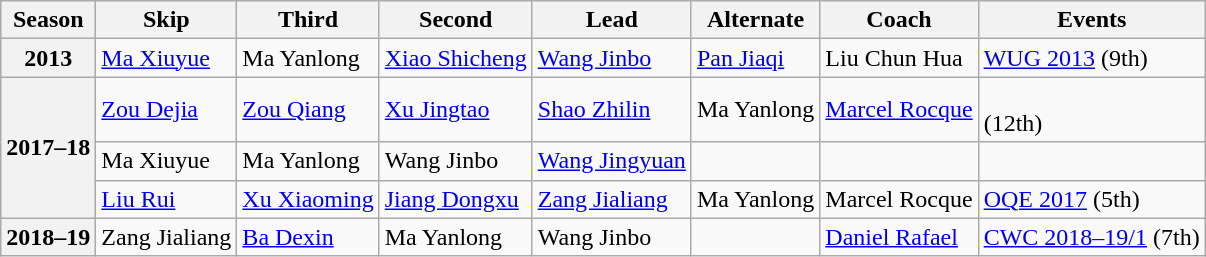<table class="wikitable">
<tr>
<th scope="col">Season</th>
<th scope="col">Skip</th>
<th scope="col">Third</th>
<th scope="col">Second</th>
<th scope="col">Lead</th>
<th scope="col">Alternate</th>
<th scope="col">Coach</th>
<th scope="col">Events</th>
</tr>
<tr>
<th scope="row">2013</th>
<td><a href='#'>Ma Xiuyue</a></td>
<td>Ma Yanlong</td>
<td><a href='#'>Xiao Shicheng</a></td>
<td><a href='#'>Wang Jinbo</a></td>
<td><a href='#'>Pan Jiaqi</a></td>
<td>Liu Chun Hua</td>
<td><a href='#'>WUG 2013</a> (9th)</td>
</tr>
<tr>
<th scope="row" rowspan=3>2017–18</th>
<td><a href='#'>Zou Dejia</a></td>
<td><a href='#'>Zou Qiang</a></td>
<td><a href='#'>Xu Jingtao</a></td>
<td><a href='#'>Shao Zhilin</a></td>
<td>Ma Yanlong</td>
<td><a href='#'>Marcel Rocque</a></td>
<td> <br> (12th)</td>
</tr>
<tr>
<td>Ma Xiuyue</td>
<td>Ma Yanlong</td>
<td>Wang Jinbo</td>
<td><a href='#'>Wang Jingyuan</a></td>
<td></td>
<td></td>
<td></td>
</tr>
<tr>
<td><a href='#'>Liu Rui</a></td>
<td><a href='#'>Xu Xiaoming</a></td>
<td><a href='#'>Jiang Dongxu</a></td>
<td><a href='#'>Zang Jialiang</a></td>
<td>Ma Yanlong</td>
<td>Marcel Rocque</td>
<td><a href='#'>OQE 2017</a> (5th)</td>
</tr>
<tr>
<th scope="row">2018–19</th>
<td>Zang Jialiang</td>
<td><a href='#'>Ba Dexin</a></td>
<td>Ma Yanlong</td>
<td>Wang Jinbo</td>
<td></td>
<td><a href='#'>Daniel Rafael</a></td>
<td><a href='#'>CWC 2018–19/1</a> (7th)</td>
</tr>
</table>
